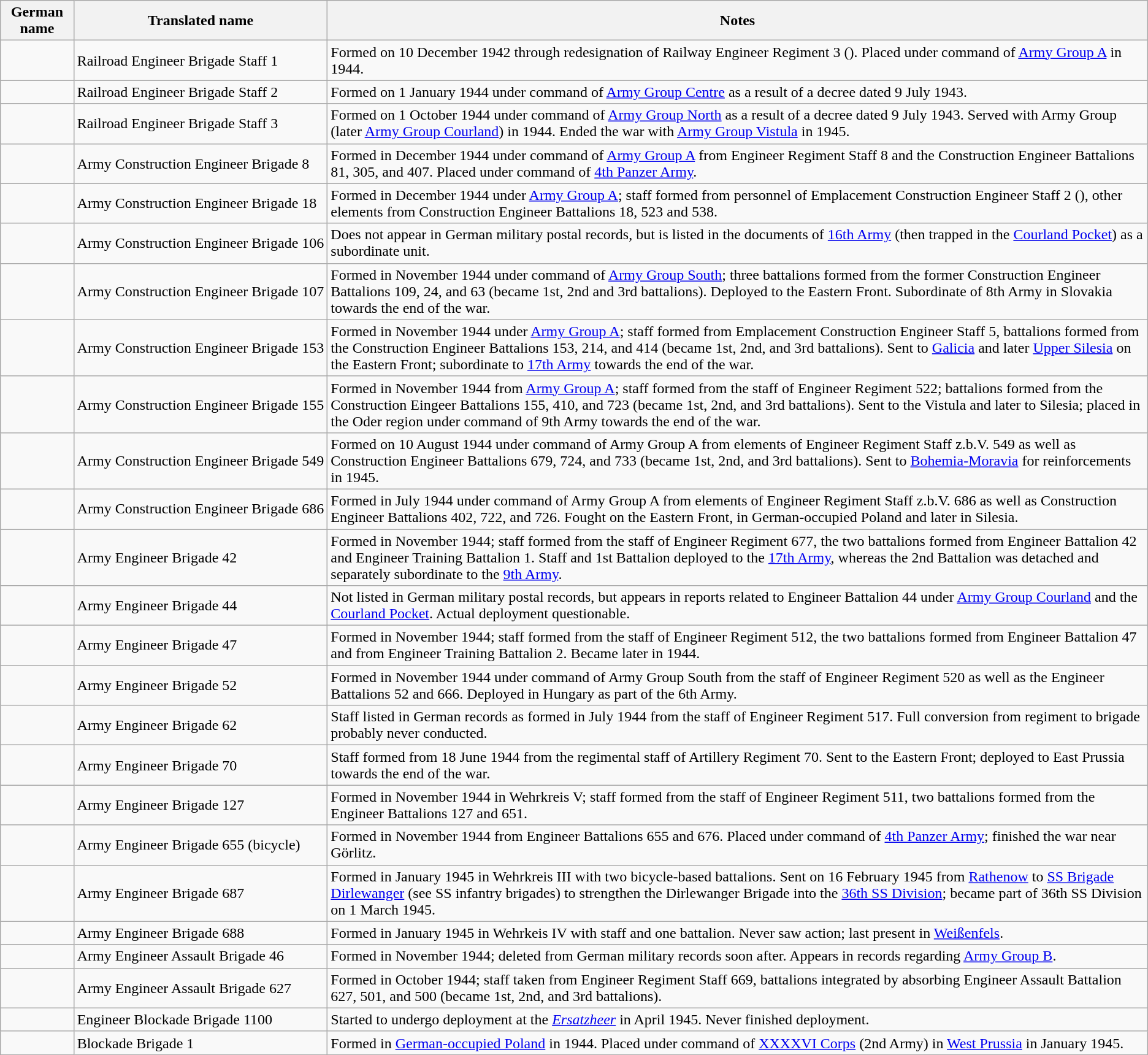<table class="wikitable">
<tr>
<th>German name</th>
<th>Translated name</th>
<th>Notes</th>
</tr>
<tr>
<td></td>
<td>Railroad Engineer Brigade Staff 1</td>
<td>Formed on 10 December 1942 through redesignation of Railway Engineer Regiment 3 (). Placed under command of <a href='#'>Army Group A</a> in 1944.</td>
</tr>
<tr>
<td></td>
<td>Railroad Engineer Brigade Staff 2</td>
<td>Formed on 1 January 1944 under command of <a href='#'>Army Group Centre</a> as a result of a decree dated 9 July 1943.</td>
</tr>
<tr>
<td></td>
<td>Railroad Engineer Brigade Staff 3</td>
<td>Formed on 1 October 1944 under command of <a href='#'>Army Group North</a> as a result of a decree dated 9 July 1943. Served with Army Group (later <a href='#'>Army Group Courland</a>) in 1944. Ended the war with <a href='#'>Army Group Vistula</a> in 1945.</td>
</tr>
<tr>
<td></td>
<td>Army Construction Engineer Brigade 8</td>
<td>Formed in December 1944 under command of <a href='#'>Army Group A</a> from Engineer Regiment Staff 8 and the Construction Engineer Battalions 81, 305, and 407. Placed under command of <a href='#'>4th Panzer Army</a>.</td>
</tr>
<tr>
<td></td>
<td>Army Construction Engineer Brigade 18</td>
<td>Formed in December 1944 under <a href='#'>Army Group A</a>; staff formed from personnel of Emplacement Construction Engineer Staff 2 (), other elements from Construction Engineer Battalions 18, 523 and 538.</td>
</tr>
<tr>
<td></td>
<td>Army Construction Engineer Brigade 106</td>
<td>Does not appear in German military postal records, but is listed in the documents of <a href='#'>16th Army</a> (then trapped in the <a href='#'>Courland Pocket</a>) as a subordinate unit.</td>
</tr>
<tr>
<td></td>
<td>Army Construction Engineer Brigade 107</td>
<td>Formed in November 1944 under command of <a href='#'>Army Group South</a>; three battalions formed from the former Construction Engineer Battalions 109, 24, and 63 (became 1st, 2nd and 3rd battalions). Deployed to the Eastern Front. Subordinate of 8th Army in Slovakia towards the end of the war.</td>
</tr>
<tr>
<td></td>
<td>Army Construction Engineer Brigade 153</td>
<td>Formed in November 1944 under <a href='#'>Army Group A</a>; staff formed from Emplacement Construction Engineer Staff 5, battalions formed from the Construction Engineer Battalions 153, 214, and 414 (became 1st, 2nd, and 3rd battalions). Sent to <a href='#'>Galicia</a> and later <a href='#'>Upper Silesia</a> on the Eastern Front; subordinate to <a href='#'>17th Army</a> towards the end of the war.</td>
</tr>
<tr>
<td></td>
<td>Army Construction Engineer Brigade 155</td>
<td>Formed in November 1944 from <a href='#'>Army Group A</a>; staff formed from the staff of Engineer Regiment 522; battalions formed from the Construction Eingeer Battalions 155, 410, and 723 (became 1st, 2nd, and 3rd battalions). Sent to the Vistula and later to Silesia; placed in the Oder region under command of 9th Army towards the end of the war.</td>
</tr>
<tr>
<td></td>
<td>Army Construction Engineer Brigade 549</td>
<td>Formed on 10 August 1944 under command of Army Group A from elements of Engineer Regiment Staff z.b.V. 549 as well as Construction Engineer Battalions 679, 724, and 733 (became 1st, 2nd, and 3rd battalions). Sent to <a href='#'>Bohemia-Moravia</a> for reinforcements in 1945.</td>
</tr>
<tr>
<td style="white-space: nowrap;"></td>
<td style="white-space: nowrap;">Army Construction Engineer Brigade 686</td>
<td>Formed in July 1944 under command of Army Group A from elements of Engineer Regiment Staff z.b.V. 686 as well as Construction Engineer Battalions 402, 722, and 726. Fought on the Eastern Front, in German-occupied Poland and later in Silesia.</td>
</tr>
<tr>
<td></td>
<td>Army Engineer Brigade 42</td>
<td>Formed in November 1944; staff formed from the staff of Engineer Regiment 677, the two battalions formed from Engineer Battalion 42 and Engineer Training Battalion 1. Staff and 1st Battalion deployed to the <a href='#'>17th Army</a>, whereas the 2nd Battalion was detached and separately subordinate to the <a href='#'>9th Army</a>.</td>
</tr>
<tr>
<td></td>
<td>Army Engineer Brigade 44</td>
<td>Not listed in German military postal records, but appears in reports related to Engineer Battalion 44 under <a href='#'>Army Group Courland</a> and the <a href='#'>Courland Pocket</a>. Actual deployment questionable.</td>
</tr>
<tr>
<td></td>
<td>Army Engineer Brigade 47</td>
<td>Formed in November 1944; staff formed from the staff of Engineer Regiment 512, the two battalions formed from Engineer Battalion 47 and from Engineer Training Battalion 2. Became  later in 1944.</td>
</tr>
<tr>
<td></td>
<td>Army Engineer Brigade 52</td>
<td>Formed in November 1944 under command of Army Group South from the staff of Engineer Regiment 520 as well as the Engineer Battalions 52 and 666. Deployed in Hungary as part of the 6th Army.</td>
</tr>
<tr>
<td></td>
<td>Army Engineer Brigade 62</td>
<td>Staff listed in German records as formed in July 1944 from the staff of Engineer Regiment 517. Full conversion from regiment to brigade probably never conducted.</td>
</tr>
<tr>
<td></td>
<td>Army Engineer Brigade 70</td>
<td>Staff formed from 18 June 1944 from the regimental staff of Artillery Regiment 70. Sent to the Eastern Front; deployed to East Prussia towards the end of the war.</td>
</tr>
<tr>
<td></td>
<td>Army Engineer Brigade 127</td>
<td>Formed in November 1944 in Wehrkreis V; staff formed from the staff of Engineer Regiment 511, two battalions formed from the Engineer Battalions 127 and 651.</td>
</tr>
<tr>
<td style="white-space: nowrap;"></td>
<td style="white-space: nowrap;">Army Engineer Brigade 655 (bicycle)</td>
<td>Formed in November 1944 from Engineer Battalions 655 and 676. Placed under command of <a href='#'>4th Panzer Army</a>; finished the war near Görlitz.</td>
</tr>
<tr>
<td></td>
<td>Army Engineer Brigade 687</td>
<td>Formed in January 1945 in Wehrkreis III with two bicycle-based battalions. Sent on 16 February 1945 from <a href='#'>Rathenow</a> to <a href='#'>SS Brigade Dirlewanger</a> (see SS infantry brigades) to strengthen the Dirlewanger Brigade into the <a href='#'>36th SS Division</a>; became part of 36th SS Division on 1 March 1945.</td>
</tr>
<tr>
<td></td>
<td>Army Engineer Brigade 688</td>
<td>Formed in January 1945 in Wehrkeis IV with staff and one battalion. Never saw action; last present in <a href='#'>Weißenfels</a>.</td>
</tr>
<tr>
<td></td>
<td>Army Engineer Assault Brigade 46</td>
<td>Formed in November 1944; deleted from German military records soon after. Appears in records regarding <a href='#'>Army Group B</a>.</td>
</tr>
<tr>
<td></td>
<td>Army Engineer Assault Brigade 627</td>
<td>Formed in October 1944; staff taken from Engineer Regiment Staff 669, battalions integrated by absorbing Engineer Assault Battalion 627, 501, and 500 (became 1st, 2nd, and 3rd battalions).</td>
</tr>
<tr>
<td></td>
<td>Engineer Blockade Brigade 1100</td>
<td>Started to undergo deployment at the <em><a href='#'>Ersatzheer</a></em> in April 1945. Never finished deployment.</td>
</tr>
<tr>
<td></td>
<td>Blockade Brigade 1</td>
<td>Formed in <a href='#'>German-occupied Poland</a> in 1944. Placed under command of <a href='#'>XXXXVI Corps</a> (2nd Army) in <a href='#'>West Prussia</a> in January 1945.</td>
</tr>
</table>
